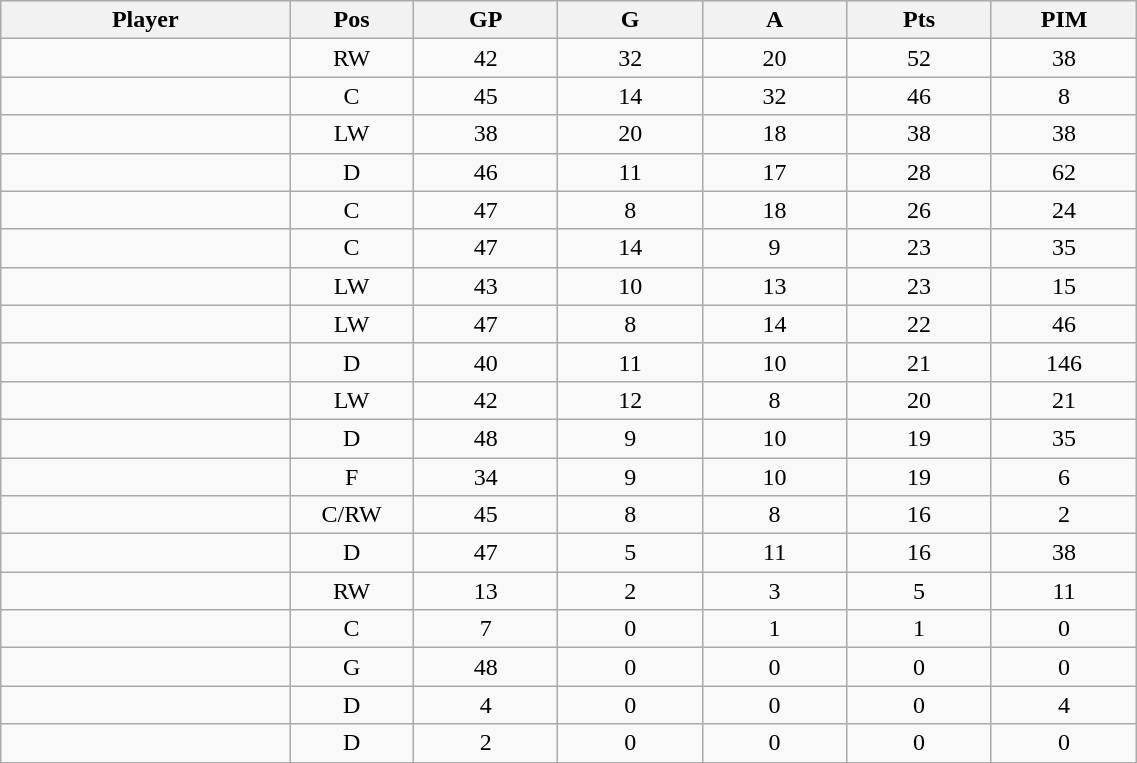<table class="wikitable sortable" width="60%">
<tr ALIGN="center">
<th bgcolor="#DDDDFF" width="10%">Player</th>
<th bgcolor="#DDDDFF" width="3%" title="Position">Pos</th>
<th bgcolor="#DDDDFF" width="5%" title="Games played">GP</th>
<th bgcolor="#DDDDFF" width="5%" title="Goals">G</th>
<th bgcolor="#DDDDFF" width="5%" title="Assists">A</th>
<th bgcolor="#DDDDFF" width="5%" title="Points">Pts</th>
<th bgcolor="#DDDDFF" width="5%" title="Penalties in Minutes">PIM</th>
</tr>
<tr align="center">
<td align="right"></td>
<td>RW</td>
<td>42</td>
<td>32</td>
<td>20</td>
<td>52</td>
<td>38</td>
</tr>
<tr align="center">
<td align="right"></td>
<td>C</td>
<td>45</td>
<td>14</td>
<td>32</td>
<td>46</td>
<td>8</td>
</tr>
<tr align="center">
<td align="right"></td>
<td>LW</td>
<td>38</td>
<td>20</td>
<td>18</td>
<td>38</td>
<td>38</td>
</tr>
<tr align="center">
<td align="right"></td>
<td>D</td>
<td>46</td>
<td>11</td>
<td>17</td>
<td>28</td>
<td>62</td>
</tr>
<tr align="center">
<td align="right"></td>
<td>C</td>
<td>47</td>
<td>8</td>
<td>18</td>
<td>26</td>
<td>24</td>
</tr>
<tr align="center">
<td align="right"></td>
<td>C</td>
<td>47</td>
<td>14</td>
<td>9</td>
<td>23</td>
<td>35</td>
</tr>
<tr align="center">
<td align="right"></td>
<td>LW</td>
<td>43</td>
<td>10</td>
<td>13</td>
<td>23</td>
<td>15</td>
</tr>
<tr align="center">
<td align="right"></td>
<td>LW</td>
<td>47</td>
<td>8</td>
<td>14</td>
<td>22</td>
<td>46</td>
</tr>
<tr align="center">
<td align="right"></td>
<td>D</td>
<td>40</td>
<td>11</td>
<td>10</td>
<td>21</td>
<td>146</td>
</tr>
<tr align="center">
<td align="right"></td>
<td>LW</td>
<td>42</td>
<td>12</td>
<td>8</td>
<td>20</td>
<td>21</td>
</tr>
<tr align="center">
<td align="right"></td>
<td>D</td>
<td>48</td>
<td>9</td>
<td>10</td>
<td>19</td>
<td>35</td>
</tr>
<tr align="center">
<td align="right"></td>
<td>F</td>
<td>34</td>
<td>9</td>
<td>10</td>
<td>19</td>
<td>6</td>
</tr>
<tr align="center">
<td align="right"></td>
<td>C/RW</td>
<td>45</td>
<td>8</td>
<td>8</td>
<td>16</td>
<td>2</td>
</tr>
<tr align="center">
<td align="right"></td>
<td>D</td>
<td>47</td>
<td>5</td>
<td>11</td>
<td>16</td>
<td>38</td>
</tr>
<tr align="center">
<td align="right"></td>
<td>RW</td>
<td>13</td>
<td>2</td>
<td>3</td>
<td>5</td>
<td>11</td>
</tr>
<tr align="center">
<td align="right"></td>
<td>C</td>
<td>7</td>
<td>0</td>
<td>1</td>
<td>1</td>
<td>0</td>
</tr>
<tr align="center">
<td align="right"></td>
<td>G</td>
<td>48</td>
<td>0</td>
<td>0</td>
<td>0</td>
<td>0</td>
</tr>
<tr align="center">
<td align="right"></td>
<td>D</td>
<td>4</td>
<td>0</td>
<td>0</td>
<td>0</td>
<td>4</td>
</tr>
<tr align="center">
<td align="right"></td>
<td>D</td>
<td>2</td>
<td>0</td>
<td>0</td>
<td>0</td>
<td>0</td>
</tr>
</table>
